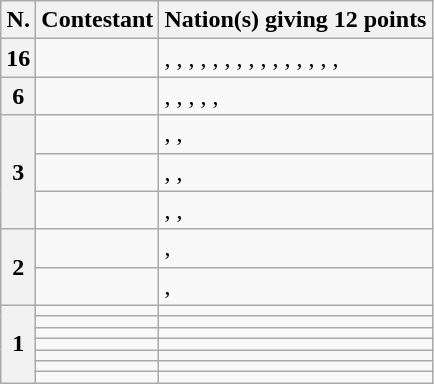<table class="wikitable plainrowheaders">
<tr>
<th scope="col">N.</th>
<th scope="col">Contestant</th>
<th scope="col">Nation(s) giving 12 points</th>
</tr>
<tr>
<th scope="row">16</th>
<td><strong></strong></td>
<td>, , , , , , , , , , , , , , , </td>
</tr>
<tr>
<th scope="row">6</th>
<td></td>
<td>, , , , , </td>
</tr>
<tr>
<th scope="row" rowspan="3">3</th>
<td></td>
<td>, , </td>
</tr>
<tr>
<td></td>
<td>, , </td>
</tr>
<tr>
<td></td>
<td>, , </td>
</tr>
<tr>
<th scope="row" rowspan="2">2</th>
<td></td>
<td>, </td>
</tr>
<tr>
<td></td>
<td>, </td>
</tr>
<tr>
<th scope="row" rowspan="7">1</th>
<td></td>
<td></td>
</tr>
<tr>
<td></td>
<td></td>
</tr>
<tr>
<td></td>
<td></td>
</tr>
<tr>
<td></td>
<td></td>
</tr>
<tr>
<td></td>
<td></td>
</tr>
<tr>
<td></td>
<td></td>
</tr>
<tr>
<td></td>
<td></td>
</tr>
</table>
